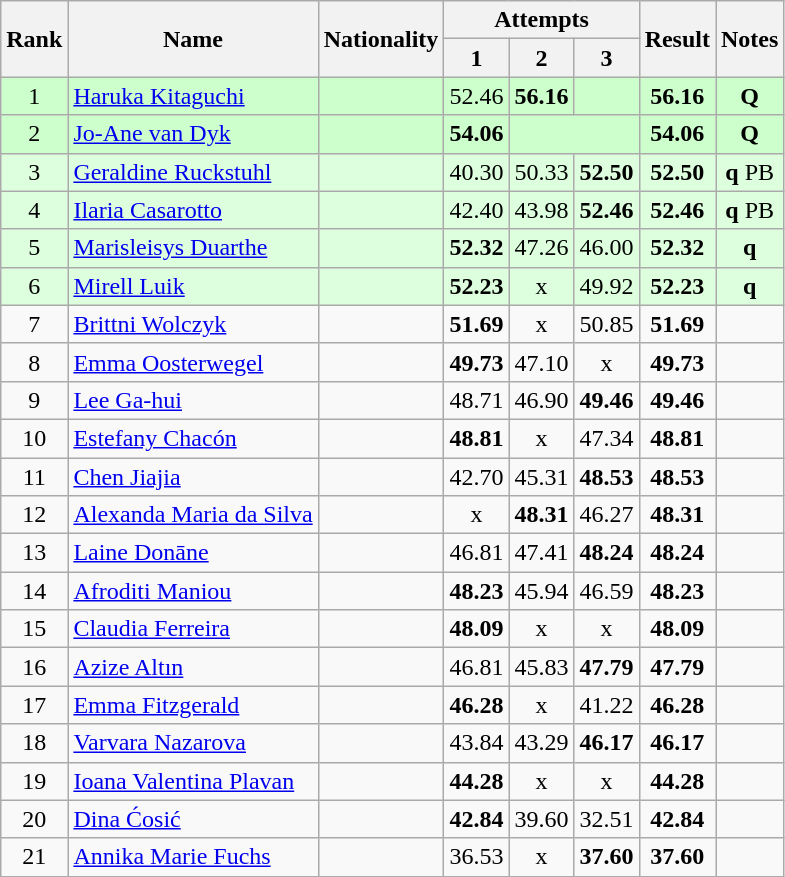<table class="wikitable sortable" style="text-align:center">
<tr>
<th rowspan=2>Rank</th>
<th rowspan=2>Name</th>
<th rowspan=2>Nationality</th>
<th colspan=3>Attempts</th>
<th rowspan=2>Result</th>
<th rowspan=2>Notes</th>
</tr>
<tr>
<th>1</th>
<th>2</th>
<th>3</th>
</tr>
<tr bgcolor=ccffcc>
<td>1</td>
<td align=left><a href='#'>Haruka Kitaguchi</a></td>
<td align=left></td>
<td>52.46</td>
<td><strong>56.16</strong></td>
<td></td>
<td><strong>56.16</strong></td>
<td><strong>Q</strong></td>
</tr>
<tr bgcolor=ccffcc>
<td>2</td>
<td align=left><a href='#'>Jo-Ane van Dyk</a></td>
<td align=left></td>
<td><strong>54.06</strong></td>
<td colspan=2></td>
<td><strong>54.06</strong></td>
<td><strong>Q</strong></td>
</tr>
<tr bgcolor=ddffdd>
<td>3</td>
<td align=left><a href='#'>Geraldine Ruckstuhl</a></td>
<td align=left></td>
<td>40.30</td>
<td>50.33</td>
<td><strong>52.50</strong></td>
<td><strong>52.50</strong></td>
<td><strong>q</strong> PB</td>
</tr>
<tr bgcolor=ddffdd>
<td>4</td>
<td align=left><a href='#'>Ilaria Casarotto</a></td>
<td align=left></td>
<td>42.40</td>
<td>43.98</td>
<td><strong>52.46</strong></td>
<td><strong>52.46</strong></td>
<td><strong>q</strong> PB</td>
</tr>
<tr bgcolor=ddffdd>
<td>5</td>
<td align=left><a href='#'>Marisleisys Duarthe</a></td>
<td align=left></td>
<td><strong>52.32</strong></td>
<td>47.26</td>
<td>46.00</td>
<td><strong>52.32</strong></td>
<td><strong>q</strong></td>
</tr>
<tr bgcolor=ddffdd>
<td>6</td>
<td align=left><a href='#'>Mirell Luik</a></td>
<td align=left></td>
<td><strong>52.23</strong></td>
<td>x</td>
<td>49.92</td>
<td><strong>52.23</strong></td>
<td><strong>q</strong></td>
</tr>
<tr>
<td>7</td>
<td align=left><a href='#'>Brittni Wolczyk</a></td>
<td align=left></td>
<td><strong>51.69</strong></td>
<td>x</td>
<td>50.85</td>
<td><strong>51.69</strong></td>
<td></td>
</tr>
<tr>
<td>8</td>
<td align=left><a href='#'>Emma Oosterwegel</a></td>
<td align=left></td>
<td><strong>49.73</strong></td>
<td>47.10</td>
<td>x</td>
<td><strong>49.73</strong></td>
<td></td>
</tr>
<tr>
<td>9</td>
<td align=left><a href='#'>Lee Ga-hui</a></td>
<td align=left></td>
<td>48.71</td>
<td>46.90</td>
<td><strong>49.46</strong></td>
<td><strong>49.46</strong></td>
<td></td>
</tr>
<tr>
<td>10</td>
<td align=left><a href='#'>Estefany Chacón</a></td>
<td align=left></td>
<td><strong>48.81</strong></td>
<td>x</td>
<td>47.34</td>
<td><strong>48.81</strong></td>
<td></td>
</tr>
<tr>
<td>11</td>
<td align=left><a href='#'>Chen Jiajia</a></td>
<td align=left></td>
<td>42.70</td>
<td>45.31</td>
<td><strong>48.53</strong></td>
<td><strong>48.53</strong></td>
<td></td>
</tr>
<tr>
<td>12</td>
<td align=left><a href='#'>Alexanda Maria da Silva</a></td>
<td align=left></td>
<td>x</td>
<td><strong>48.31</strong></td>
<td>46.27</td>
<td><strong>48.31</strong></td>
<td></td>
</tr>
<tr>
<td>13</td>
<td align=left><a href='#'>Laine Donāne</a></td>
<td align=left></td>
<td>46.81</td>
<td>47.41</td>
<td><strong>48.24</strong></td>
<td><strong>48.24</strong></td>
<td></td>
</tr>
<tr>
<td>14</td>
<td align=left><a href='#'>Afroditi Maniou</a></td>
<td align=left></td>
<td><strong>48.23</strong></td>
<td>45.94</td>
<td>46.59</td>
<td><strong>48.23</strong></td>
<td></td>
</tr>
<tr>
<td>15</td>
<td align=left><a href='#'>Claudia Ferreira</a></td>
<td align=left></td>
<td><strong>48.09</strong></td>
<td>x</td>
<td>x</td>
<td><strong>48.09</strong></td>
<td></td>
</tr>
<tr>
<td>16</td>
<td align=left><a href='#'>Azize Altın</a></td>
<td align=left></td>
<td>46.81</td>
<td>45.83</td>
<td><strong>47.79</strong></td>
<td><strong>47.79</strong></td>
<td></td>
</tr>
<tr>
<td>17</td>
<td align=left><a href='#'>Emma Fitzgerald</a></td>
<td align=left></td>
<td><strong>46.28</strong></td>
<td>x</td>
<td>41.22</td>
<td><strong>46.28</strong></td>
<td></td>
</tr>
<tr>
<td>18</td>
<td align=left><a href='#'>Varvara Nazarova</a></td>
<td align=left></td>
<td>43.84</td>
<td>43.29</td>
<td><strong>46.17</strong></td>
<td><strong>46.17</strong></td>
<td></td>
</tr>
<tr>
<td>19</td>
<td align=left><a href='#'>Ioana Valentina Plavan</a></td>
<td align=left></td>
<td><strong>44.28</strong></td>
<td>x</td>
<td>x</td>
<td><strong>44.28</strong></td>
<td></td>
</tr>
<tr>
<td>20</td>
<td align=left><a href='#'>Dina Ćosić</a></td>
<td align=left></td>
<td><strong>42.84</strong></td>
<td>39.60</td>
<td>32.51</td>
<td><strong>42.84</strong></td>
<td></td>
</tr>
<tr>
<td>21</td>
<td align=left><a href='#'>Annika Marie Fuchs</a></td>
<td align=left></td>
<td>36.53</td>
<td>x</td>
<td><strong>37.60</strong></td>
<td><strong>37.60</strong></td>
<td></td>
</tr>
</table>
